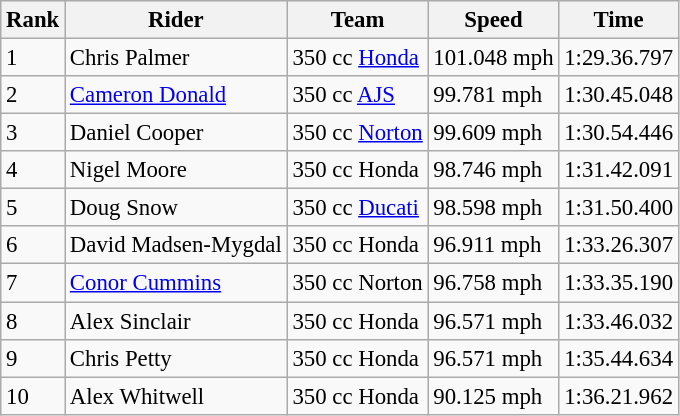<table class="wikitable" style="font-size: 95%;">
<tr style="background:#efefef;">
<th>Rank</th>
<th>Rider</th>
<th>Team</th>
<th>Speed</th>
<th>Time</th>
</tr>
<tr>
<td>1</td>
<td> Chris Palmer</td>
<td>350 cc <a href='#'>Honda</a></td>
<td>101.048 mph</td>
<td>1:29.36.797</td>
</tr>
<tr>
<td>2</td>
<td> <a href='#'>Cameron Donald</a></td>
<td>350 cc <a href='#'>AJS</a></td>
<td>99.781 mph</td>
<td>1:30.45.048</td>
</tr>
<tr>
<td>3</td>
<td> Daniel Cooper</td>
<td>350 cc <a href='#'>Norton</a></td>
<td>99.609 mph</td>
<td>1:30.54.446</td>
</tr>
<tr>
<td>4</td>
<td> Nigel Moore</td>
<td>350 cc Honda</td>
<td>98.746 mph</td>
<td>1:31.42.091</td>
</tr>
<tr>
<td>5</td>
<td> Doug Snow</td>
<td>350 cc <a href='#'>Ducati</a></td>
<td>98.598 mph</td>
<td>1:31.50.400</td>
</tr>
<tr>
<td>6</td>
<td> David Madsen-Mygdal</td>
<td>350 cc Honda</td>
<td>96.911 mph</td>
<td>1:33.26.307</td>
</tr>
<tr>
<td>7</td>
<td> <a href='#'>Conor Cummins</a></td>
<td>350 cc Norton</td>
<td>96.758 mph</td>
<td>1:33.35.190</td>
</tr>
<tr>
<td>8</td>
<td> Alex Sinclair</td>
<td>350 cc Honda</td>
<td>96.571 mph</td>
<td>1:33.46.032</td>
</tr>
<tr>
<td>9</td>
<td> Chris Petty</td>
<td>350 cc Honda</td>
<td>96.571 mph</td>
<td>1:35.44.634</td>
</tr>
<tr>
<td>10</td>
<td> Alex Whitwell</td>
<td>350 cc Honda</td>
<td>90.125 mph</td>
<td>1:36.21.962</td>
</tr>
</table>
